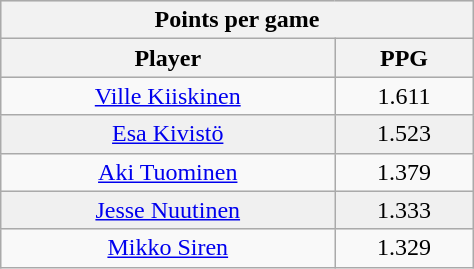<table class="wikitable" style="text-align:center;" width=25%>
<tr bgcolor="#e0e0e0">
<th Colspan=2>Points per game</th>
</tr>
<tr bgcolor="#e0e0e0">
<th>Player</th>
<th>PPG</th>
</tr>
<tr>
<td><a href='#'>Ville Kiiskinen</a></td>
<td>1.611</td>
</tr>
<tr bgcolor="#f0f0f0">
<td><a href='#'>Esa Kivistö</a></td>
<td>1.523</td>
</tr>
<tr>
<td><a href='#'>Aki Tuominen</a></td>
<td>1.379</td>
</tr>
<tr bgcolor="#f0f0f0">
<td><a href='#'>Jesse Nuutinen</a></td>
<td>1.333</td>
</tr>
<tr>
<td><a href='#'>Mikko Siren</a></td>
<td>1.329</td>
</tr>
</table>
